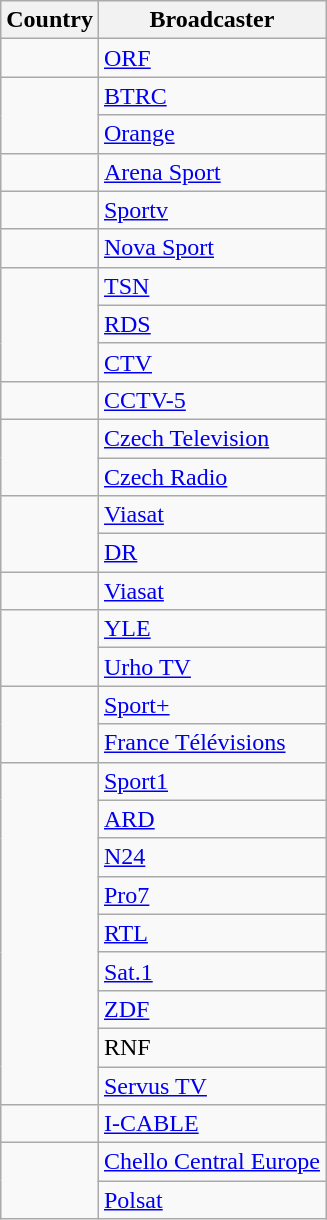<table class="wikitable" style="float:left; margin-right:1em;">
<tr>
<th>Country</th>
<th>Broadcaster</th>
</tr>
<tr>
<td></td>
<td><a href='#'>ORF</a></td>
</tr>
<tr>
<td rowspan=2></td>
<td><a href='#'>BTRC</a></td>
</tr>
<tr>
<td><a href='#'>Orange</a></td>
</tr>
<tr>
<td></td>
<td><a href='#'>Arena Sport</a></td>
</tr>
<tr>
<td></td>
<td><a href='#'>Sportv</a></td>
</tr>
<tr>
<td></td>
<td><a href='#'>Nova Sport</a></td>
</tr>
<tr>
<td rowspan=3></td>
<td><a href='#'>TSN</a></td>
</tr>
<tr>
<td><a href='#'>RDS</a></td>
</tr>
<tr>
<td><a href='#'>CTV</a></td>
</tr>
<tr>
<td></td>
<td><a href='#'>CCTV-5</a></td>
</tr>
<tr>
<td rowspan=2></td>
<td><a href='#'>Czech Television</a></td>
</tr>
<tr>
<td><a href='#'>Czech Radio</a></td>
</tr>
<tr>
<td rowspan=2></td>
<td><a href='#'>Viasat</a></td>
</tr>
<tr>
<td><a href='#'>DR</a></td>
</tr>
<tr>
<td></td>
<td><a href='#'>Viasat</a></td>
</tr>
<tr>
<td rowspan=2></td>
<td><a href='#'>YLE</a></td>
</tr>
<tr>
<td><a href='#'>Urho TV</a></td>
</tr>
<tr>
<td rowspan=2></td>
<td><a href='#'>Sport+</a></td>
</tr>
<tr>
<td><a href='#'>France Télévisions</a></td>
</tr>
<tr>
<td rowspan=9></td>
<td><a href='#'>Sport1</a></td>
</tr>
<tr>
<td><a href='#'>ARD</a></td>
</tr>
<tr>
<td><a href='#'>N24</a></td>
</tr>
<tr>
<td><a href='#'>Pro7</a></td>
</tr>
<tr>
<td><a href='#'>RTL</a></td>
</tr>
<tr>
<td><a href='#'>Sat.1</a></td>
</tr>
<tr>
<td><a href='#'>ZDF</a></td>
</tr>
<tr>
<td>RNF</td>
</tr>
<tr>
<td><a href='#'>Servus TV</a></td>
</tr>
<tr>
<td></td>
<td><a href='#'>I-CABLE</a></td>
</tr>
<tr>
<td rowspan=2></td>
<td><a href='#'>Chello Central Europe</a></td>
</tr>
<tr>
<td><a href='#'>Polsat</a></td>
</tr>
</table>
